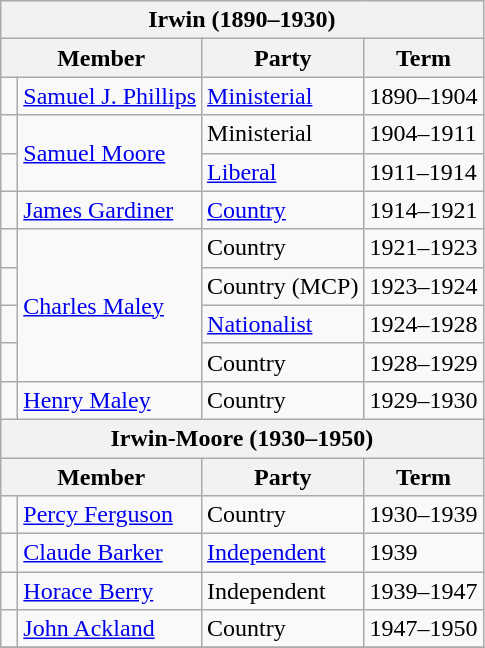<table class="wikitable">
<tr>
<th colspan="4">Irwin (1890–1930)</th>
</tr>
<tr>
<th colspan="2">Member</th>
<th>Party</th>
<th>Term</th>
</tr>
<tr>
<td> </td>
<td><a href='#'>Samuel J. Phillips</a></td>
<td><a href='#'>Ministerial</a></td>
<td>1890–1904</td>
</tr>
<tr>
<td> </td>
<td rowspan="2"><a href='#'>Samuel Moore</a></td>
<td>Ministerial</td>
<td>1904–1911</td>
</tr>
<tr>
<td> </td>
<td><a href='#'>Liberal</a></td>
<td>1911–1914</td>
</tr>
<tr>
<td> </td>
<td><a href='#'>James Gardiner</a></td>
<td><a href='#'>Country</a></td>
<td>1914–1921</td>
</tr>
<tr>
<td> </td>
<td rowspan="4"><a href='#'>Charles Maley</a></td>
<td>Country</td>
<td>1921–1923</td>
</tr>
<tr>
<td> </td>
<td>Country (MCP)</td>
<td>1923–1924</td>
</tr>
<tr>
<td> </td>
<td><a href='#'>Nationalist</a></td>
<td>1924–1928</td>
</tr>
<tr>
<td> </td>
<td>Country</td>
<td>1928–1929</td>
</tr>
<tr>
<td> </td>
<td><a href='#'>Henry Maley</a></td>
<td>Country</td>
<td>1929–1930</td>
</tr>
<tr>
<th colspan="4">Irwin-Moore (1930–1950)</th>
</tr>
<tr>
<th colspan="2">Member</th>
<th>Party</th>
<th>Term</th>
</tr>
<tr>
<td> </td>
<td><a href='#'>Percy Ferguson</a></td>
<td>Country</td>
<td>1930–1939</td>
</tr>
<tr>
<td> </td>
<td><a href='#'>Claude Barker</a></td>
<td><a href='#'>Independent</a></td>
<td>1939</td>
</tr>
<tr>
<td> </td>
<td><a href='#'>Horace Berry</a></td>
<td>Independent</td>
<td>1939–1947</td>
</tr>
<tr>
<td> </td>
<td><a href='#'>John Ackland</a></td>
<td>Country</td>
<td>1947–1950</td>
</tr>
<tr>
</tr>
</table>
